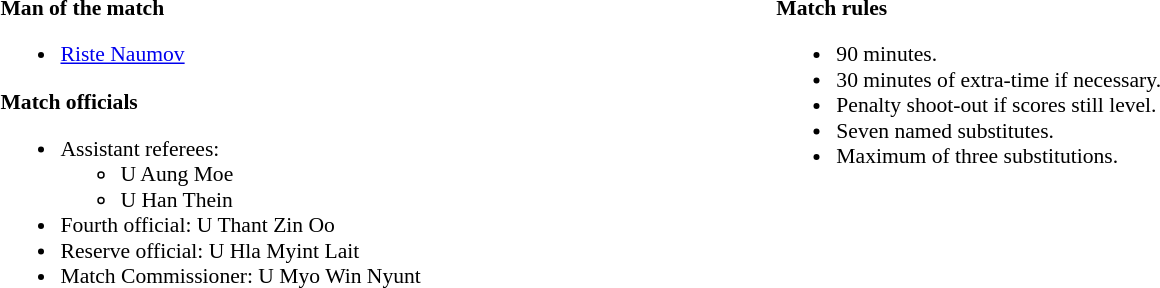<table width=82% style="font-size:90%">
<tr>
<td width=50% valign=top><br><strong>Man of the match</strong><ul><li> <a href='#'>Riste Naumov</a></li></ul><strong>Match officials</strong><ul><li>Assistant referees:<ul><li> U Aung Moe</li><li> U Han Thein</li></ul></li><li>Fourth official:  U Thant Zin Oo</li><li>Reserve official: U Hla Myint Lait</li><li>Match Commissioner:  U Myo Win Nyunt</li></ul></td>
<td width=50% valign=top><br><strong>Match rules</strong><ul><li>90 minutes.</li><li>30 minutes of extra-time if necessary.</li><li>Penalty shoot-out if scores still level.</li><li>Seven named substitutes.</li><li>Maximum of three substitutions.</li></ul></td>
</tr>
</table>
